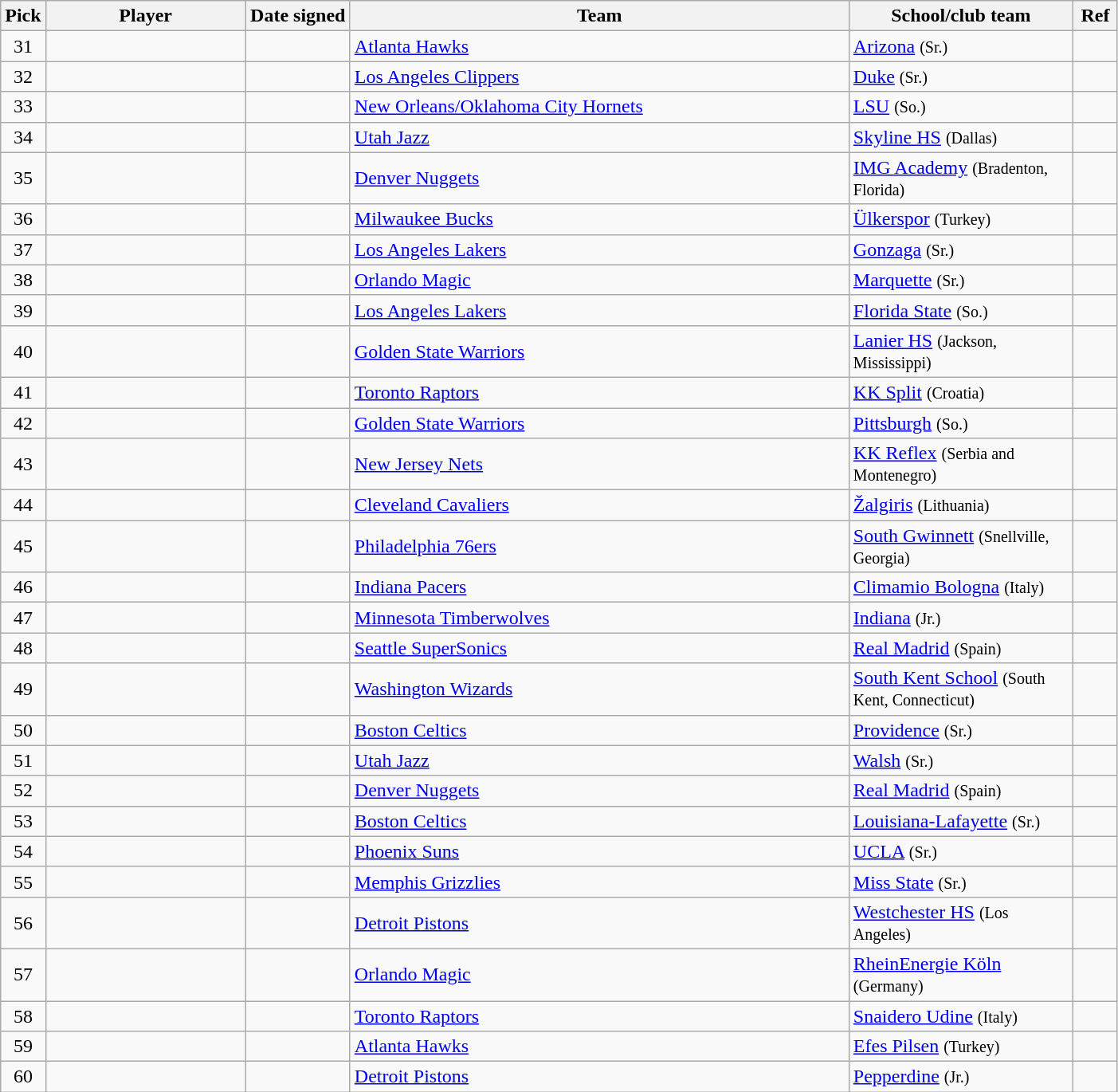<table class="wikitable sortable" style="text-align:left">
<tr>
<th style="width:30px">Pick</th>
<th style="width:160px">Player</th>
<th style="width:80px">Date signed</th>
<th style="width:410px">Team</th>
<th style="width:180px">School/club team</th>
<th class="unsortable" style="width:30px">Ref</th>
</tr>
<tr>
<td align=center>31</td>
<td></td>
<td align=center></td>
<td><a href='#'>Atlanta Hawks</a></td>
<td><a href='#'>Arizona</a> <small>(Sr.)</small></td>
<td align=center></td>
</tr>
<tr>
<td align=center>32</td>
<td></td>
<td align=center></td>
<td><a href='#'>Los Angeles Clippers</a></td>
<td><a href='#'>Duke</a> <small>(Sr.)</small></td>
<td align=center></td>
</tr>
<tr>
<td align=center>33</td>
<td></td>
<td align=center></td>
<td><a href='#'>New Orleans/Oklahoma City Hornets</a></td>
<td><a href='#'>LSU</a> <small>(So.)</small></td>
<td align=center></td>
</tr>
<tr>
<td align=center>34</td>
<td></td>
<td align=center></td>
<td><a href='#'>Utah Jazz</a></td>
<td><a href='#'>Skyline HS</a> <small>(Dallas)</small></td>
<td align=center></td>
</tr>
<tr>
<td align=center>35</td>
<td></td>
<td align=center></td>
<td><a href='#'>Denver Nuggets</a></td>
<td><a href='#'>IMG Academy</a> <small>(Bradenton, Florida)</small></td>
<td align=center></td>
</tr>
<tr>
<td align=center>36</td>
<td></td>
<td align=center></td>
<td><a href='#'>Milwaukee Bucks</a></td>
<td><a href='#'>Ülkerspor</a> <small>(Turkey)</small></td>
<td align=center></td>
</tr>
<tr>
<td align=center>37</td>
<td></td>
<td align=center></td>
<td><a href='#'>Los Angeles Lakers</a></td>
<td><a href='#'>Gonzaga</a> <small>(Sr.)</small></td>
<td align=center></td>
</tr>
<tr>
<td align=center>38</td>
<td></td>
<td align=center></td>
<td><a href='#'>Orlando Magic</a></td>
<td><a href='#'>Marquette</a> <small>(Sr.)</small></td>
<td align=center></td>
</tr>
<tr>
<td align=center>39</td>
<td></td>
<td align=center></td>
<td><a href='#'>Los Angeles Lakers</a></td>
<td><a href='#'>Florida State</a> <small>(So.)</small></td>
<td align=center></td>
</tr>
<tr>
<td align=center>40</td>
<td></td>
<td align=center></td>
<td><a href='#'>Golden State Warriors</a></td>
<td><a href='#'>Lanier HS</a> <small>(Jackson, Mississippi)</small></td>
<td align=center></td>
</tr>
<tr>
<td align=center>41</td>
<td></td>
<td align=center></td>
<td><a href='#'>Toronto Raptors</a></td>
<td><a href='#'>KK Split</a> <small>(Croatia)</small></td>
<td align=center></td>
</tr>
<tr>
<td align=center>42</td>
<td></td>
<td align=center></td>
<td><a href='#'>Golden State Warriors</a></td>
<td><a href='#'>Pittsburgh</a> <small>(So.)</small></td>
<td align=center></td>
</tr>
<tr>
<td align=center>43</td>
<td></td>
<td align=center></td>
<td><a href='#'>New Jersey Nets</a></td>
<td><a href='#'>KK Reflex</a> <small>(Serbia and Montenegro)</small></td>
<td align=center></td>
</tr>
<tr>
<td align=center>44</td>
<td></td>
<td align=center></td>
<td><a href='#'>Cleveland Cavaliers</a></td>
<td><a href='#'>Žalgiris</a> <small>(Lithuania)</small></td>
<td align=center></td>
</tr>
<tr>
<td align=center>45</td>
<td></td>
<td align=center></td>
<td><a href='#'>Philadelphia 76ers</a></td>
<td><a href='#'>South Gwinnett</a> <small>(Snellville, Georgia)</small></td>
<td align=center></td>
</tr>
<tr>
<td align=center>46</td>
<td></td>
<td align=center></td>
<td><a href='#'>Indiana Pacers</a></td>
<td><a href='#'>Climamio Bologna</a> <small>(Italy)</small></td>
<td align=center></td>
</tr>
<tr>
<td align=center>47</td>
<td></td>
<td align=center></td>
<td><a href='#'>Minnesota Timberwolves</a></td>
<td><a href='#'>Indiana</a> <small>(Jr.)</small></td>
<td align=center></td>
</tr>
<tr>
<td align=center>48</td>
<td></td>
<td align=center></td>
<td><a href='#'>Seattle SuperSonics</a></td>
<td><a href='#'>Real Madrid</a> <small>(Spain)</small></td>
<td align=center></td>
</tr>
<tr>
<td align=center>49</td>
<td></td>
<td align=center></td>
<td><a href='#'>Washington Wizards</a></td>
<td><a href='#'>South Kent School</a> <small>(South Kent, Connecticut)</small></td>
<td align=center></td>
</tr>
<tr>
<td align=center>50</td>
<td></td>
<td align=center></td>
<td><a href='#'>Boston Celtics</a></td>
<td><a href='#'>Providence</a> <small>(Sr.)</small></td>
<td align=center></td>
</tr>
<tr>
<td align=center>51</td>
<td></td>
<td align=center></td>
<td><a href='#'>Utah Jazz</a></td>
<td><a href='#'>Walsh</a> <small>(Sr.)</small></td>
<td align=center></td>
</tr>
<tr>
<td align=center>52</td>
<td></td>
<td align=center></td>
<td><a href='#'>Denver Nuggets</a></td>
<td><a href='#'>Real Madrid</a> <small>(Spain)</small></td>
<td align=center></td>
</tr>
<tr>
<td align=center>53</td>
<td></td>
<td align=center></td>
<td><a href='#'>Boston Celtics</a></td>
<td><a href='#'>Louisiana-Lafayette</a> <small>(Sr.)</small></td>
<td align=center></td>
</tr>
<tr>
<td align=center>54</td>
<td></td>
<td align=center></td>
<td><a href='#'>Phoenix Suns</a></td>
<td><a href='#'>UCLA</a> <small>(Sr.)</small></td>
<td align=center></td>
</tr>
<tr>
<td align=center>55</td>
<td></td>
<td align=center></td>
<td><a href='#'>Memphis Grizzlies</a></td>
<td><a href='#'>Miss State</a> <small>(Sr.)</small></td>
<td align=center></td>
</tr>
<tr>
<td align=center>56</td>
<td></td>
<td align=center></td>
<td><a href='#'>Detroit Pistons</a></td>
<td><a href='#'>Westchester HS</a> <small>(Los Angeles)</small></td>
<td align=center></td>
</tr>
<tr>
<td align=center>57</td>
<td></td>
<td align=center></td>
<td><a href='#'>Orlando Magic</a></td>
<td><a href='#'>RheinEnergie Köln</a> <small>(Germany)</small></td>
<td align=center></td>
</tr>
<tr>
<td align=center>58</td>
<td></td>
<td align=center></td>
<td><a href='#'>Toronto Raptors</a></td>
<td><a href='#'>Snaidero Udine</a> <small>(Italy)</small></td>
<td align=center></td>
</tr>
<tr>
<td align=center>59</td>
<td></td>
<td align=center></td>
<td><a href='#'>Atlanta Hawks</a></td>
<td><a href='#'>Efes Pilsen</a> <small>(Turkey)</small></td>
<td align=center></td>
</tr>
<tr>
<td align=center>60</td>
<td></td>
<td align=center></td>
<td><a href='#'>Detroit Pistons</a></td>
<td><a href='#'>Pepperdine</a> <small>(Jr.)</small></td>
<td align=center></td>
</tr>
</table>
